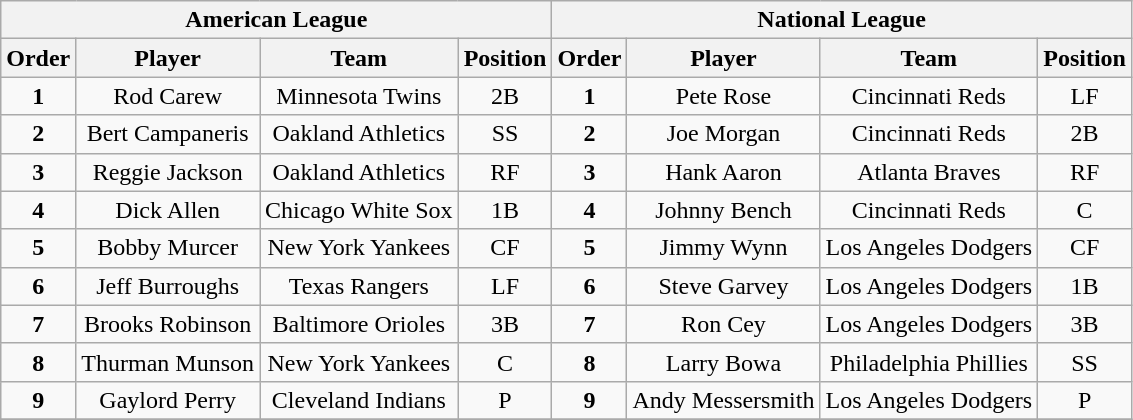<table class="wikitable" style="font-size: 100%; text-align:center;">
<tr>
<th colspan="4">American League</th>
<th colspan="4">National League</th>
</tr>
<tr>
<th>Order</th>
<th>Player</th>
<th>Team</th>
<th>Position</th>
<th>Order</th>
<th>Player</th>
<th>Team</th>
<th>Position</th>
</tr>
<tr>
<td><strong>1</strong></td>
<td>Rod Carew</td>
<td>Minnesota Twins</td>
<td>2B</td>
<td><strong>1</strong></td>
<td>Pete Rose</td>
<td>Cincinnati Reds</td>
<td>LF</td>
</tr>
<tr>
<td><strong>2</strong></td>
<td>Bert Campaneris</td>
<td>Oakland Athletics</td>
<td>SS</td>
<td><strong>2</strong></td>
<td>Joe Morgan</td>
<td>Cincinnati Reds</td>
<td>2B</td>
</tr>
<tr>
<td><strong>3</strong></td>
<td>Reggie Jackson</td>
<td>Oakland Athletics</td>
<td>RF</td>
<td><strong>3</strong></td>
<td>Hank Aaron</td>
<td>Atlanta Braves</td>
<td>RF</td>
</tr>
<tr>
<td><strong>4</strong></td>
<td>Dick Allen</td>
<td>Chicago White Sox</td>
<td>1B</td>
<td><strong>4</strong></td>
<td>Johnny Bench</td>
<td>Cincinnati Reds</td>
<td>C</td>
</tr>
<tr>
<td><strong>5</strong></td>
<td>Bobby Murcer</td>
<td>New York Yankees</td>
<td>CF</td>
<td><strong>5</strong></td>
<td>Jimmy Wynn</td>
<td>Los Angeles Dodgers</td>
<td>CF</td>
</tr>
<tr>
<td><strong>6</strong></td>
<td>Jeff Burroughs</td>
<td>Texas Rangers</td>
<td>LF</td>
<td><strong>6</strong></td>
<td>Steve Garvey</td>
<td>Los Angeles Dodgers</td>
<td>1B</td>
</tr>
<tr>
<td><strong>7</strong></td>
<td>Brooks Robinson</td>
<td>Baltimore Orioles</td>
<td>3B</td>
<td><strong>7</strong></td>
<td>Ron Cey</td>
<td>Los Angeles Dodgers</td>
<td>3B</td>
</tr>
<tr>
<td><strong>8</strong></td>
<td>Thurman Munson</td>
<td>New York Yankees</td>
<td>C</td>
<td><strong>8</strong></td>
<td>Larry Bowa</td>
<td>Philadelphia Phillies</td>
<td>SS</td>
</tr>
<tr>
<td><strong>9</strong></td>
<td>Gaylord Perry</td>
<td>Cleveland Indians</td>
<td>P</td>
<td><strong>9</strong></td>
<td>Andy Messersmith</td>
<td>Los Angeles Dodgers</td>
<td>P</td>
</tr>
<tr>
</tr>
</table>
